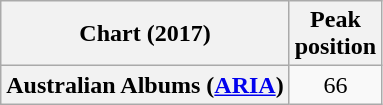<table class="wikitable plainrowheaders" style="text-align:center">
<tr>
<th scope="col">Chart (2017)</th>
<th scope="col">Peak<br>position</th>
</tr>
<tr>
<th scope="row">Australian Albums (<a href='#'>ARIA</a>)</th>
<td>66</td>
</tr>
</table>
